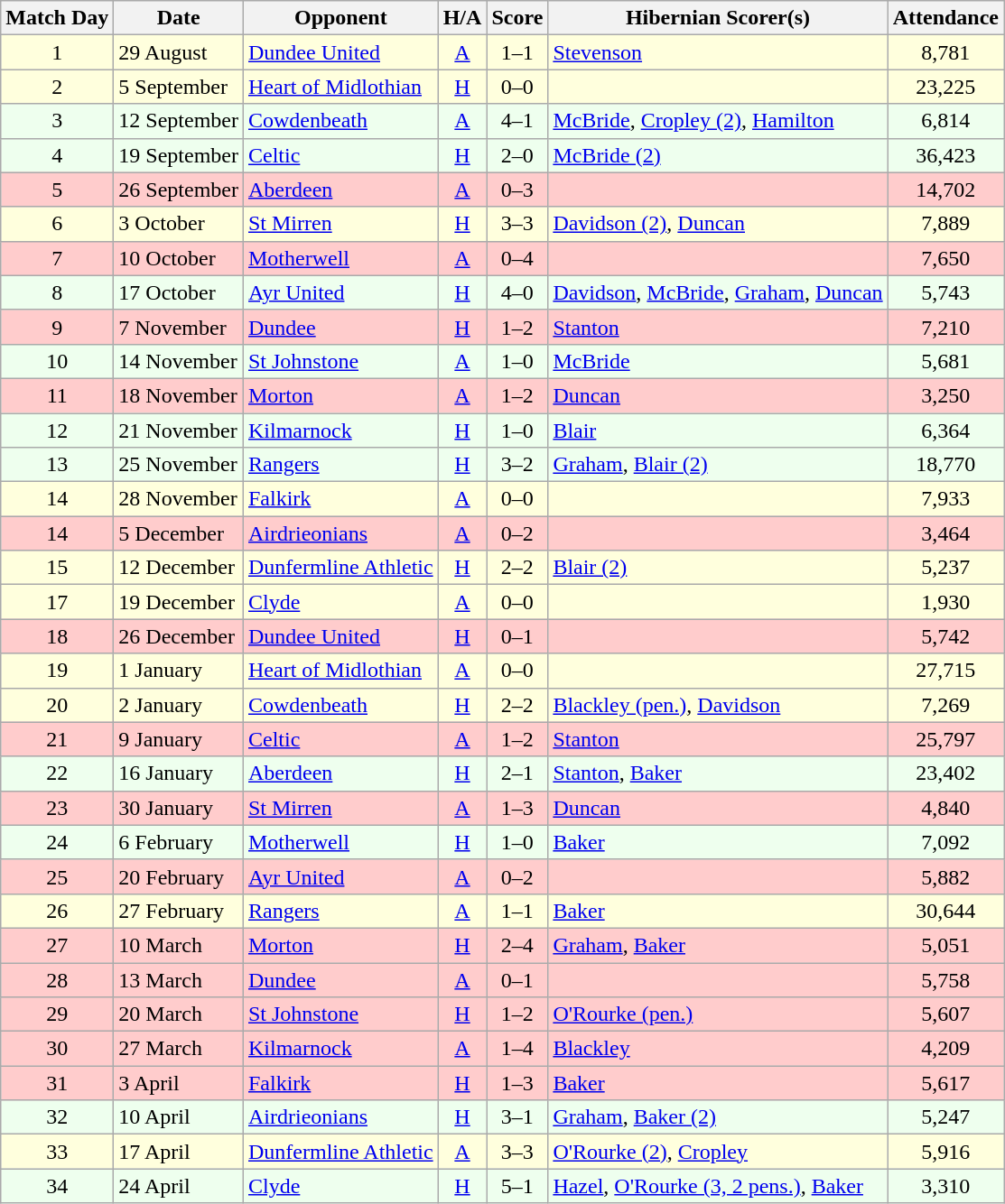<table class="wikitable" style="text-align:center">
<tr>
<th>Match Day</th>
<th>Date</th>
<th>Opponent</th>
<th>H/A</th>
<th>Score</th>
<th>Hibernian Scorer(s)</th>
<th>Attendance</th>
</tr>
<tr bgcolor=#FFFFDD>
<td>1</td>
<td align=left>29 August</td>
<td align=left><a href='#'>Dundee United</a></td>
<td><a href='#'>A</a></td>
<td>1–1</td>
<td align=left><a href='#'>Stevenson</a></td>
<td>8,781</td>
</tr>
<tr bgcolor=#FFFFDD>
<td>2</td>
<td align=left>5 September</td>
<td align=left><a href='#'>Heart of Midlothian</a></td>
<td><a href='#'>H</a></td>
<td>0–0</td>
<td align=left></td>
<td>23,225</td>
</tr>
<tr bgcolor=#EEFFEE>
<td>3</td>
<td align=left>12 September</td>
<td align=left><a href='#'>Cowdenbeath</a></td>
<td><a href='#'>A</a></td>
<td>4–1</td>
<td align=left><a href='#'>McBride</a>, <a href='#'>Cropley (2)</a>, <a href='#'>Hamilton</a></td>
<td>6,814</td>
</tr>
<tr bgcolor=#EEFFEE>
<td>4</td>
<td align=left>19 September</td>
<td align=left><a href='#'>Celtic</a></td>
<td><a href='#'>H</a></td>
<td>2–0</td>
<td align=left><a href='#'>McBride (2)</a></td>
<td>36,423</td>
</tr>
<tr bgcolor=#FFCCCC>
<td>5</td>
<td align=left>26 September</td>
<td align=left><a href='#'>Aberdeen</a></td>
<td><a href='#'>A</a></td>
<td>0–3</td>
<td align=left></td>
<td>14,702</td>
</tr>
<tr bgcolor=#FFFFDD>
<td>6</td>
<td align=left>3 October</td>
<td align=left><a href='#'>St Mirren</a></td>
<td><a href='#'>H</a></td>
<td>3–3</td>
<td align=left><a href='#'>Davidson (2)</a>, <a href='#'>Duncan</a></td>
<td>7,889</td>
</tr>
<tr bgcolor=#FFCCCC>
<td>7</td>
<td align=left>10 October</td>
<td align=left><a href='#'>Motherwell</a></td>
<td><a href='#'>A</a></td>
<td>0–4</td>
<td align=left></td>
<td>7,650</td>
</tr>
<tr bgcolor=#EEFFEE>
<td>8</td>
<td align=left>17 October</td>
<td align=left><a href='#'>Ayr United</a></td>
<td><a href='#'>H</a></td>
<td>4–0</td>
<td align=left><a href='#'>Davidson</a>, <a href='#'>McBride</a>, <a href='#'>Graham</a>, <a href='#'>Duncan</a></td>
<td>5,743</td>
</tr>
<tr bgcolor=#FFCCCC>
<td>9</td>
<td align=left>7 November</td>
<td align=left><a href='#'>Dundee</a></td>
<td><a href='#'>H</a></td>
<td>1–2</td>
<td align=left><a href='#'>Stanton</a></td>
<td>7,210</td>
</tr>
<tr bgcolor=#EEFFEE>
<td>10</td>
<td align=left>14 November</td>
<td align=left><a href='#'>St Johnstone</a></td>
<td><a href='#'>A</a></td>
<td>1–0</td>
<td align=left><a href='#'>McBride</a></td>
<td>5,681</td>
</tr>
<tr bgcolor=#FFCCCC>
<td>11</td>
<td align=left>18 November</td>
<td align=left><a href='#'>Morton</a></td>
<td><a href='#'>A</a></td>
<td>1–2</td>
<td align=left><a href='#'>Duncan</a></td>
<td>3,250</td>
</tr>
<tr bgcolor=#EEFFEE>
<td>12</td>
<td align=left>21 November</td>
<td align=left><a href='#'>Kilmarnock</a></td>
<td><a href='#'>H</a></td>
<td>1–0</td>
<td align=left><a href='#'>Blair</a></td>
<td>6,364</td>
</tr>
<tr bgcolor=#EEFFEE>
<td>13</td>
<td align=left>25 November</td>
<td align=left><a href='#'>Rangers</a></td>
<td><a href='#'>H</a></td>
<td>3–2</td>
<td align=left><a href='#'>Graham</a>, <a href='#'>Blair (2)</a></td>
<td>18,770</td>
</tr>
<tr bgcolor=#FFFFDD>
<td>14</td>
<td align=left>28 November</td>
<td align=left><a href='#'>Falkirk</a></td>
<td><a href='#'>A</a></td>
<td>0–0</td>
<td align=left></td>
<td>7,933</td>
</tr>
<tr bgcolor=#FFCCCC>
<td>14</td>
<td align=left>5 December</td>
<td align=left><a href='#'>Airdrieonians</a></td>
<td><a href='#'>A</a></td>
<td>0–2</td>
<td align=left></td>
<td>3,464</td>
</tr>
<tr bgcolor=#FFFFDD>
<td>15</td>
<td align=left>12 December</td>
<td align=left><a href='#'>Dunfermline Athletic</a></td>
<td><a href='#'>H</a></td>
<td>2–2</td>
<td align=left><a href='#'>Blair (2)</a></td>
<td>5,237</td>
</tr>
<tr bgcolor=#FFFFDD>
<td>17</td>
<td align=left>19 December</td>
<td align=left><a href='#'>Clyde</a></td>
<td><a href='#'>A</a></td>
<td>0–0</td>
<td align=left></td>
<td>1,930</td>
</tr>
<tr bgcolor=#FFCCCC>
<td>18</td>
<td align=left>26 December</td>
<td align=left><a href='#'>Dundee United</a></td>
<td><a href='#'>H</a></td>
<td>0–1</td>
<td align=left></td>
<td>5,742</td>
</tr>
<tr bgcolor=#FFFFDD>
<td>19</td>
<td align=left>1 January</td>
<td align=left><a href='#'>Heart of Midlothian</a></td>
<td><a href='#'>A</a></td>
<td>0–0</td>
<td align=left></td>
<td>27,715</td>
</tr>
<tr bgcolor=#FFFFDD>
<td>20</td>
<td align=left>2 January</td>
<td align=left><a href='#'>Cowdenbeath</a></td>
<td><a href='#'>H</a></td>
<td>2–2</td>
<td align=left><a href='#'>Blackley (pen.)</a>, <a href='#'>Davidson</a></td>
<td>7,269</td>
</tr>
<tr bgcolor=#FFCCCC>
<td>21</td>
<td align=left>9 January</td>
<td align=left><a href='#'>Celtic</a></td>
<td><a href='#'>A</a></td>
<td>1–2</td>
<td align=left><a href='#'>Stanton</a></td>
<td>25,797</td>
</tr>
<tr bgcolor=#EEFFEE>
<td>22</td>
<td align=left>16 January</td>
<td align=left><a href='#'>Aberdeen</a></td>
<td><a href='#'>H</a></td>
<td>2–1</td>
<td align=left><a href='#'>Stanton</a>, <a href='#'>Baker</a></td>
<td>23,402</td>
</tr>
<tr bgcolor=#FFCCCC>
<td>23</td>
<td align=left>30 January</td>
<td align=left><a href='#'>St Mirren</a></td>
<td><a href='#'>A</a></td>
<td>1–3</td>
<td align=left><a href='#'>Duncan</a></td>
<td>4,840</td>
</tr>
<tr bgcolor=#EEFFEE>
<td>24</td>
<td align=left>6 February</td>
<td align=left><a href='#'>Motherwell</a></td>
<td><a href='#'>H</a></td>
<td>1–0</td>
<td align=left><a href='#'>Baker</a></td>
<td>7,092</td>
</tr>
<tr bgcolor=#FFCCCC>
<td>25</td>
<td align=left>20 February</td>
<td align=left><a href='#'>Ayr United</a></td>
<td><a href='#'>A</a></td>
<td>0–2</td>
<td align=left></td>
<td>5,882</td>
</tr>
<tr bgcolor=#FFFFDD>
<td>26</td>
<td align=left>27 February</td>
<td align=left><a href='#'>Rangers</a></td>
<td><a href='#'>A</a></td>
<td>1–1</td>
<td align=left><a href='#'>Baker</a></td>
<td>30,644</td>
</tr>
<tr bgcolor=#FFCCCC>
<td>27</td>
<td align=left>10 March</td>
<td align=left><a href='#'>Morton</a></td>
<td><a href='#'>H</a></td>
<td>2–4</td>
<td align=left><a href='#'>Graham</a>, <a href='#'>Baker</a></td>
<td>5,051</td>
</tr>
<tr bgcolor=#FFCCCC>
<td>28</td>
<td align=left>13 March</td>
<td align=left><a href='#'>Dundee</a></td>
<td><a href='#'>A</a></td>
<td>0–1</td>
<td align=left></td>
<td>5,758</td>
</tr>
<tr bgcolor=#FFCCCC>
<td>29</td>
<td align=left>20 March</td>
<td align=left><a href='#'>St Johnstone</a></td>
<td><a href='#'>H</a></td>
<td>1–2</td>
<td align=left><a href='#'>O'Rourke (pen.)</a></td>
<td>5,607</td>
</tr>
<tr bgcolor=#FFCCCC>
<td>30</td>
<td align=left>27 March</td>
<td align=left><a href='#'>Kilmarnock</a></td>
<td><a href='#'>A</a></td>
<td>1–4</td>
<td align=left><a href='#'>Blackley</a></td>
<td>4,209</td>
</tr>
<tr bgcolor=#FFCCCC>
<td>31</td>
<td align=left>3 April</td>
<td align=left><a href='#'>Falkirk</a></td>
<td><a href='#'>H</a></td>
<td>1–3</td>
<td align=left><a href='#'>Baker</a></td>
<td>5,617</td>
</tr>
<tr bgcolor=#EEFFEE>
<td>32</td>
<td align=left>10 April</td>
<td align=left><a href='#'>Airdrieonians</a></td>
<td><a href='#'>H</a></td>
<td>3–1</td>
<td align=left><a href='#'>Graham</a>, <a href='#'>Baker (2)</a></td>
<td>5,247</td>
</tr>
<tr bgcolor=#FFFFDD>
<td>33</td>
<td align=left>17 April</td>
<td align=left><a href='#'>Dunfermline Athletic</a></td>
<td><a href='#'>A</a></td>
<td>3–3</td>
<td align=left><a href='#'>O'Rourke (2)</a>, <a href='#'>Cropley</a></td>
<td>5,916</td>
</tr>
<tr bgcolor=#EEFFEE>
<td>34</td>
<td align=left>24 April</td>
<td align=left><a href='#'>Clyde</a></td>
<td><a href='#'>H</a></td>
<td>5–1</td>
<td align=left><a href='#'>Hazel</a>, <a href='#'>O'Rourke (3, 2 pens.)</a>, <a href='#'>Baker</a></td>
<td>3,310</td>
</tr>
</table>
